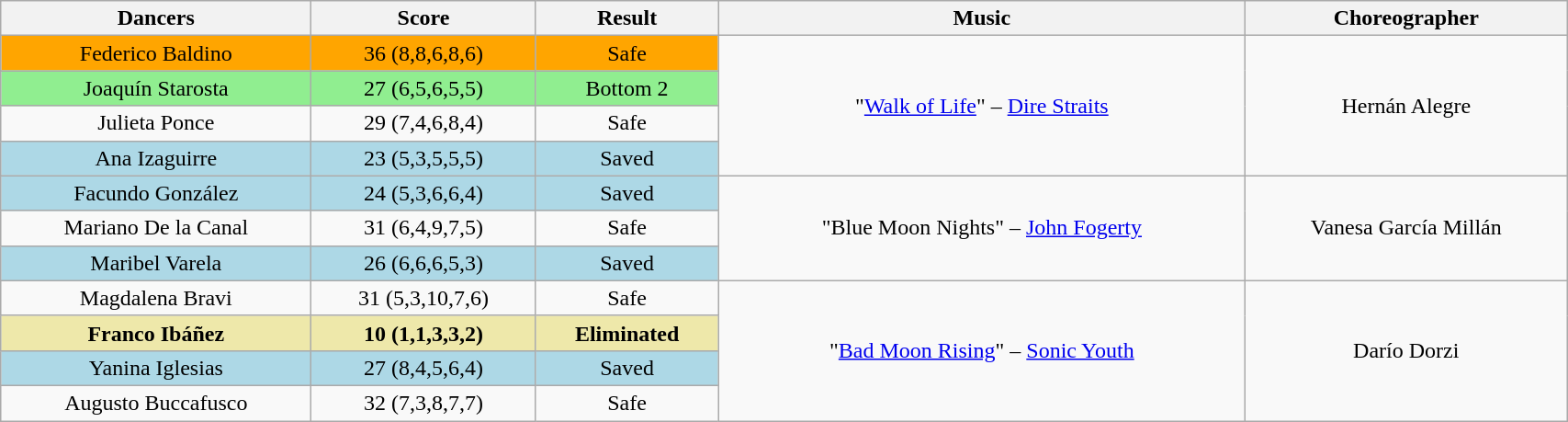<table class="wikitable" width="90%" style="text-align:center;">
<tr bgcolor="f2f2f2">
<td><strong>Dancers</strong></td>
<td><strong>Score</strong></td>
<td><strong>Result</strong></td>
<td><strong>Music</strong></td>
<td><strong>Choreographer</strong></td>
</tr>
<tr>
<td bgcolor=orange>Federico Baldino</td>
<td bgcolor=orange>36 (8,8,6,8,6)</td>
<td bgcolor=orange>Safe</td>
<td rowspan=4>"<a href='#'>Walk of Life</a>" – <a href='#'>Dire Straits</a></td>
<td rowspan=4>Hernán Alegre</td>
</tr>
<tr bgcolor=lightgreen>
<td>Joaquín Starosta</td>
<td>27 (6,5,6,5,5)</td>
<td>Bottom 2</td>
</tr>
<tr>
<td>Julieta Ponce</td>
<td>29 (7,4,6,8,4)</td>
<td>Safe</td>
</tr>
<tr bgcolor=lightblue>
<td>Ana Izaguirre</td>
<td>23 (5,3,5,5,5)</td>
<td>Saved</td>
</tr>
<tr>
<td bgcolor=lightblue>Facundo González</td>
<td bgcolor=lightblue>24 (5,3,6,6,4)</td>
<td bgcolor=lightblue>Saved</td>
<td rowspan=3>"Blue Moon Nights" – <a href='#'>John Fogerty</a></td>
<td rowspan=3>Vanesa García Millán</td>
</tr>
<tr>
<td>Mariano De la Canal</td>
<td>31 (6,4,9,7,5)</td>
<td>Safe</td>
</tr>
<tr bgcolor=lightblue>
<td>Maribel Varela</td>
<td>26 (6,6,6,5,3)</td>
<td>Saved</td>
</tr>
<tr>
<td>Magdalena Bravi</td>
<td>31 (5,3,10,7,6)</td>
<td>Safe</td>
<td rowspan=4>"<a href='#'>Bad Moon Rising</a>" – <a href='#'>Sonic Youth</a></td>
<td rowspan=4>Darío Dorzi</td>
</tr>
<tr bgcolor=palegoldenrod>
<td><strong>Franco Ibáñez</strong></td>
<td><strong>10 (1,1,3,3,2)</strong></td>
<td><strong>Eliminated</strong></td>
</tr>
<tr bgcolor=lightblue>
<td>Yanina Iglesias</td>
<td>27 (8,4,5,6,4)</td>
<td>Saved</td>
</tr>
<tr>
<td>Augusto Buccafusco</td>
<td>32 (7,3,8,7,7)</td>
<td>Safe</td>
</tr>
</table>
